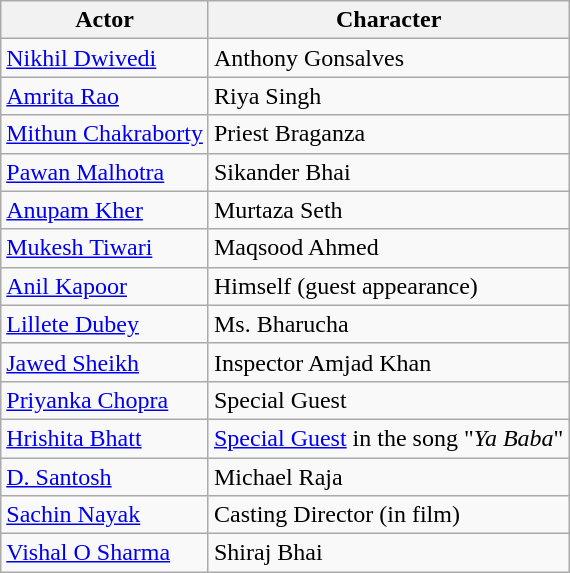<table class="wikitable">
<tr>
<th>Actor</th>
<th>Character</th>
</tr>
<tr>
<td><a href='#'>Nikhil Dwivedi</a></td>
<td>Anthony Gonsalves</td>
</tr>
<tr>
<td><a href='#'>Amrita Rao</a></td>
<td>Riya Singh</td>
</tr>
<tr>
<td><a href='#'>Mithun Chakraborty</a></td>
<td>Priest Braganza</td>
</tr>
<tr>
<td><a href='#'>Pawan Malhotra</a></td>
<td>Sikander Bhai</td>
</tr>
<tr>
<td><a href='#'>Anupam Kher</a></td>
<td>Murtaza Seth</td>
</tr>
<tr>
<td><a href='#'>Mukesh Tiwari</a></td>
<td>Maqsood Ahmed</td>
</tr>
<tr>
<td><a href='#'>Anil Kapoor</a></td>
<td>Himself (guest appearance)</td>
</tr>
<tr>
<td><a href='#'>Lillete Dubey</a></td>
<td>Ms. Bharucha</td>
</tr>
<tr>
<td><a href='#'>Jawed Sheikh</a></td>
<td>Inspector Amjad Khan</td>
</tr>
<tr>
<td><a href='#'>Priyanka Chopra</a></td>
<td>Special Guest</td>
</tr>
<tr>
<td><a href='#'>Hrishita Bhatt</a></td>
<td><a href='#'>Special Guest</a> in the song "<em>Ya Baba</em>"</td>
</tr>
<tr>
<td><a href='#'>D. Santosh</a></td>
<td>Michael Raja</td>
</tr>
<tr>
<td><a href='#'>Sachin Nayak</a></td>
<td>Casting Director (in film)</td>
</tr>
<tr>
<td><a href='#'>Vishal O Sharma</a></td>
<td>Shiraj Bhai</td>
</tr>
</table>
